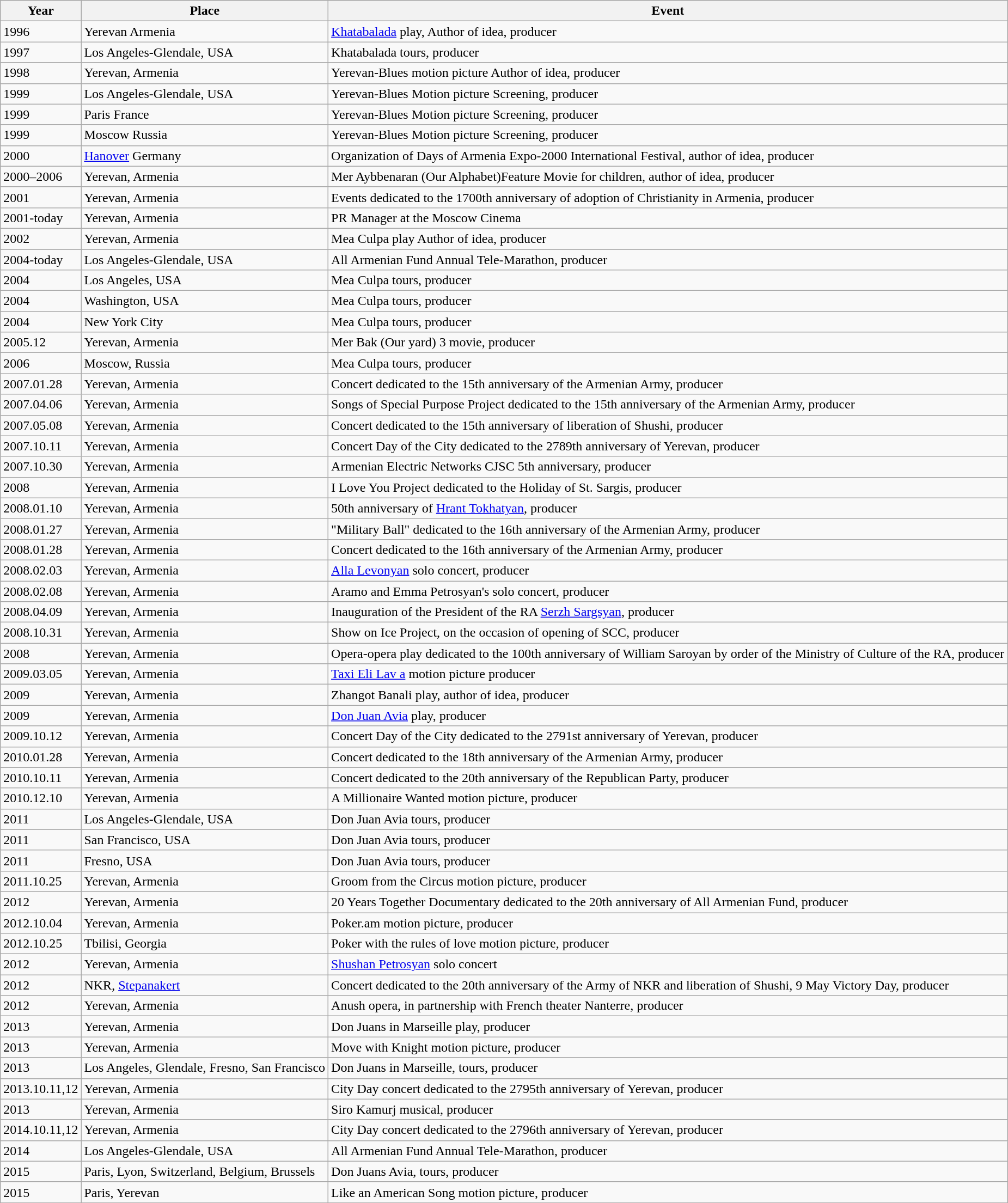<table class="wikitable sortable">
<tr>
<th>Year</th>
<th>Place</th>
<th>Event</th>
</tr>
<tr>
<td>1996</td>
<td>Yerevan Armenia</td>
<td><a href='#'>Khatabalada</a> play, Author of idea, producer</td>
</tr>
<tr>
<td>1997</td>
<td>Los Angeles-Glendale, USA</td>
<td>Khatabalada tours, producer</td>
</tr>
<tr>
<td>1998</td>
<td>Yerevan, Armenia</td>
<td>Yerevan-Blues motion picture Author of idea, producer</td>
</tr>
<tr>
<td>1999</td>
<td>Los Angeles-Glendale, USA</td>
<td>Yerevan-Blues Motion picture Screening, producer</td>
</tr>
<tr>
<td>1999</td>
<td>Paris France</td>
<td>Yerevan-Blues Motion picture Screening, producer</td>
</tr>
<tr>
<td>1999</td>
<td>Moscow Russia</td>
<td>Yerevan-Blues Motion picture Screening, producer</td>
</tr>
<tr>
<td>2000</td>
<td><a href='#'>Hanover</a> Germany</td>
<td>Organization of Days of Armenia Expo-2000 International Festival, author of idea, producer</td>
</tr>
<tr>
<td>2000–2006</td>
<td>Yerevan, Armenia</td>
<td>Mer Aybbenaran (Our Alphabet)Feature Movie for children, author of idea, producer</td>
</tr>
<tr>
<td>2001</td>
<td>Yerevan, Armenia</td>
<td>Events dedicated to the 1700th anniversary of adoption of Christianity in Armenia, producer</td>
</tr>
<tr>
<td>2001-today</td>
<td>Yerevan, Armenia</td>
<td>PR Manager at the Moscow Cinema</td>
</tr>
<tr>
<td>2002</td>
<td>Yerevan, Armenia</td>
<td>Mea Culpa play Author of idea, producer</td>
</tr>
<tr>
<td>2004-today</td>
<td>Los Angeles-Glendale, USA</td>
<td>All Armenian Fund Annual Tele-Marathon, producer</td>
</tr>
<tr>
<td>2004</td>
<td>Los Angeles, USA</td>
<td>Mea Culpa tours, producer</td>
</tr>
<tr>
<td>2004</td>
<td>Washington, USA</td>
<td>Mea Culpa tours, producer</td>
</tr>
<tr>
<td>2004</td>
<td>New York City</td>
<td>Mea Culpa tours, producer</td>
</tr>
<tr>
<td>2005.12</td>
<td>Yerevan, Armenia</td>
<td>Mer Bak (Our yard) 3 movie, producer</td>
</tr>
<tr>
<td>2006</td>
<td>Moscow, Russia</td>
<td>Mea Culpa tours, producer</td>
</tr>
<tr>
<td>2007.01.28</td>
<td>Yerevan, Armenia</td>
<td>Concert dedicated to the 15th anniversary of the Armenian Army, producer</td>
</tr>
<tr>
<td>2007.04.06</td>
<td>Yerevan, Armenia</td>
<td>Songs of Special Purpose Project dedicated to the 15th anniversary of the Armenian Army, producer</td>
</tr>
<tr>
<td>2007.05.08</td>
<td>Yerevan, Armenia</td>
<td>Concert dedicated to the 15th anniversary of liberation of Shushi, producer</td>
</tr>
<tr>
<td>2007.10.11</td>
<td>Yerevan, Armenia</td>
<td>Concert Day of the City dedicated to the 2789th anniversary of Yerevan, producer</td>
</tr>
<tr>
<td>2007.10.30</td>
<td>Yerevan, Armenia</td>
<td>Armenian Electric Networks CJSC 5th anniversary, producer</td>
</tr>
<tr>
<td>2008</td>
<td>Yerevan, Armenia</td>
<td>I Love You Project dedicated to the Holiday of St. Sargis, producer</td>
</tr>
<tr>
<td>2008.01.10</td>
<td>Yerevan, Armenia</td>
<td>50th anniversary of <a href='#'>Hrant Tokhatyan</a>, producer</td>
</tr>
<tr>
<td>2008.01.27</td>
<td>Yerevan, Armenia</td>
<td>"Military Ball" dedicated to the 16th anniversary of the Armenian Army, producer</td>
</tr>
<tr>
<td>2008.01.28</td>
<td>Yerevan, Armenia</td>
<td>Concert dedicated to the 16th anniversary of the Armenian Army, producer</td>
</tr>
<tr>
<td>2008.02.03</td>
<td>Yerevan, Armenia</td>
<td><a href='#'>Alla Levonyan</a> solo concert, producer</td>
</tr>
<tr>
<td>2008.02.08</td>
<td>Yerevan, Armenia</td>
<td>Aramo and Emma Petrosyan's solo concert, producer</td>
</tr>
<tr>
<td>2008.04.09</td>
<td>Yerevan, Armenia</td>
<td>Inauguration of the President of the RA <a href='#'>Serzh Sargsyan</a>, producer</td>
</tr>
<tr>
<td>2008.10.31</td>
<td>Yerevan, Armenia</td>
<td>Show on Ice Project, on the occasion of opening of SCC, producer</td>
</tr>
<tr>
<td>2008</td>
<td>Yerevan, Armenia</td>
<td>Opera-opera play dedicated to the 100th anniversary of William Saroyan by order of the Ministry of Culture of the RA, producer</td>
</tr>
<tr>
<td>2009.03.05</td>
<td>Yerevan, Armenia</td>
<td><a href='#'>Taxi Eli Lav a</a> motion picture producer</td>
</tr>
<tr>
<td>2009</td>
<td>Yerevan, Armenia</td>
<td>Zhangot Banali play, author of idea, producer</td>
</tr>
<tr>
<td>2009</td>
<td>Yerevan, Armenia</td>
<td><a href='#'>Don Juan Avia</a> play, producer</td>
</tr>
<tr>
<td>2009.10.12</td>
<td>Yerevan, Armenia</td>
<td>Concert Day of the City dedicated to the 2791st anniversary of Yerevan, producer</td>
</tr>
<tr>
<td>2010.01.28</td>
<td>Yerevan, Armenia</td>
<td>Concert dedicated to the 18th anniversary of the Armenian Army, producer</td>
</tr>
<tr>
<td>2010.10.11</td>
<td>Yerevan, Armenia</td>
<td>Concert dedicated to the 20th anniversary of the Republican Party, producer</td>
</tr>
<tr>
<td>2010.12.10</td>
<td>Yerevan, Armenia</td>
<td>A Millionaire Wanted motion picture, producer</td>
</tr>
<tr>
<td>2011</td>
<td>Los Angeles-Glendale, USA</td>
<td>Don Juan Avia tours, producer</td>
</tr>
<tr>
<td>2011</td>
<td>San Francisco, USA</td>
<td>Don Juan Avia tours, producer</td>
</tr>
<tr>
<td>2011</td>
<td>Fresno, USA</td>
<td>Don Juan Avia tours, producer</td>
</tr>
<tr>
<td>2011.10.25</td>
<td>Yerevan, Armenia</td>
<td>Groom from the Circus motion picture, producer</td>
</tr>
<tr>
<td>2012</td>
<td>Yerevan, Armenia</td>
<td>20 Years Together Documentary dedicated to the 20th anniversary of All Armenian Fund, producer</td>
</tr>
<tr>
<td>2012.10.04</td>
<td>Yerevan, Armenia</td>
<td>Poker.am motion picture, producer</td>
</tr>
<tr>
<td>2012.10.25</td>
<td>Tbilisi, Georgia</td>
<td>Poker with the rules of love motion picture, producer</td>
</tr>
<tr>
<td>2012</td>
<td>Yerevan, Armenia</td>
<td><a href='#'>Shushan Petrosyan</a> solo concert</td>
</tr>
<tr>
<td>2012</td>
<td>NKR, <a href='#'>Stepanakert</a></td>
<td>Concert dedicated to the 20th anniversary of the Army of NKR and liberation of Shushi, 9 May Victory Day, producer</td>
</tr>
<tr>
<td>2012</td>
<td>Yerevan, Armenia</td>
<td>Anush opera, in partnership with French theater Nanterre, producer</td>
</tr>
<tr>
<td>2013</td>
<td>Yerevan, Armenia</td>
<td>Don Juans in Marseille play, producer</td>
</tr>
<tr>
<td>2013</td>
<td>Yerevan, Armenia</td>
<td>Move with Knight motion picture, producer</td>
</tr>
<tr>
<td>2013</td>
<td>Los Angeles, Glendale, Fresno, San Francisco</td>
<td>Don Juans in Marseille, tours, producer</td>
</tr>
<tr>
<td>2013.10.11,12</td>
<td>Yerevan, Armenia</td>
<td>City Day concert dedicated to the 2795th anniversary of Yerevan, producer</td>
</tr>
<tr>
<td>2013</td>
<td>Yerevan, Armenia</td>
<td>Siro Kamurj musical, producer</td>
</tr>
<tr>
<td>2014.10.11,12</td>
<td>Yerevan, Armenia</td>
<td>City Day concert dedicated to the 2796th anniversary of Yerevan, producer</td>
</tr>
<tr>
<td>2014</td>
<td>Los Angeles-Glendale, USA</td>
<td>All Armenian Fund Annual Tele-Marathon, producer</td>
</tr>
<tr>
<td>2015</td>
<td>Paris, Lyon, Switzerland, Belgium, Brussels</td>
<td>Don Juans Avia, tours, producer</td>
</tr>
<tr>
<td>2015</td>
<td>Paris, Yerevan</td>
<td>Like an American Song motion picture, producer</td>
</tr>
</table>
